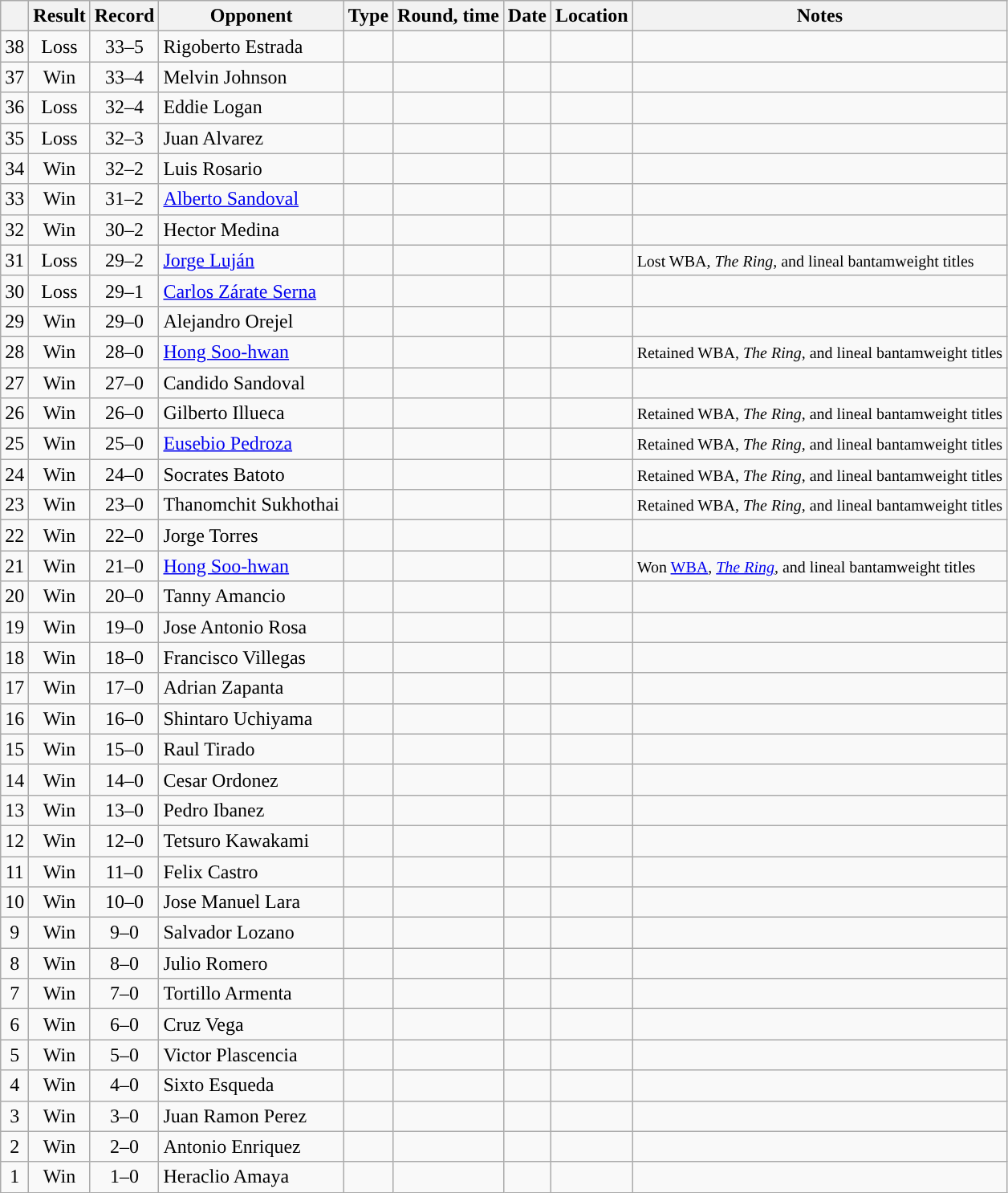<table class="wikitable" style="text-align:center">
<tr>
<th></th>
<th>Result</th>
<th>Record</th>
<th>Opponent</th>
<th>Type</th>
<th>Round, time</th>
<th>Date</th>
<th>Location</th>
<th>Notes</th>
</tr>
<tr>
<td>38</td>
<td>Loss</td>
<td>33–5</td>
<td align=left> Rigoberto Estrada</td>
<td></td>
<td></td>
<td></td>
<td align=left></td>
<td align=left></td>
</tr>
<tr>
<td>37</td>
<td>Win</td>
<td>33–4</td>
<td align=left> Melvin Johnson</td>
<td></td>
<td></td>
<td></td>
<td align=left></td>
<td align=left></td>
</tr>
<tr>
<td>36</td>
<td>Loss</td>
<td>32–4</td>
<td align=left> Eddie Logan</td>
<td></td>
<td></td>
<td></td>
<td align=left></td>
<td align=left></td>
</tr>
<tr>
<td>35</td>
<td>Loss</td>
<td>32–3</td>
<td align=left> Juan Alvarez</td>
<td></td>
<td></td>
<td></td>
<td align=left></td>
<td align=left></td>
</tr>
<tr>
<td>34</td>
<td>Win</td>
<td>32–2</td>
<td align=left> Luis Rosario</td>
<td></td>
<td></td>
<td></td>
<td align=left></td>
<td align=left></td>
</tr>
<tr>
<td>33</td>
<td>Win</td>
<td>31–2</td>
<td align=left> <a href='#'>Alberto Sandoval</a></td>
<td></td>
<td></td>
<td></td>
<td align=left></td>
<td align=left></td>
</tr>
<tr>
<td>32</td>
<td>Win</td>
<td>30–2</td>
<td align=left> Hector Medina</td>
<td></td>
<td></td>
<td></td>
<td align=left></td>
<td align=left></td>
</tr>
<tr>
<td>31</td>
<td>Loss</td>
<td>29–2</td>
<td align=left> <a href='#'>Jorge Luján</a></td>
<td></td>
<td></td>
<td></td>
<td align=left></td>
<td align=left><small>Lost WBA, <em>The Ring</em>, and lineal bantamweight titles</small></td>
</tr>
<tr>
<td>30</td>
<td>Loss</td>
<td>29–1</td>
<td align=left> <a href='#'>Carlos Zárate Serna</a></td>
<td></td>
<td></td>
<td></td>
<td align=left></td>
<td></td>
</tr>
<tr>
<td>29</td>
<td>Win</td>
<td>29–0</td>
<td align=left> Alejandro Orejel</td>
<td></td>
<td></td>
<td></td>
<td align=left></td>
<td align=left></td>
</tr>
<tr>
<td>28</td>
<td>Win</td>
<td>28–0</td>
<td align=left> <a href='#'>Hong Soo-hwan</a></td>
<td></td>
<td></td>
<td></td>
<td align=left></td>
<td align=left><small>Retained WBA, <em>The Ring</em>, and lineal bantamweight titles</small></td>
</tr>
<tr>
<td>27</td>
<td>Win</td>
<td>27–0</td>
<td align=left> Candido Sandoval</td>
<td></td>
<td></td>
<td></td>
<td align=left></td>
<td align=left></td>
</tr>
<tr>
<td>26</td>
<td>Win</td>
<td>26–0</td>
<td align=left> Gilberto Illueca</td>
<td></td>
<td></td>
<td></td>
<td align=left></td>
<td align=left><small>Retained WBA, <em>The Ring</em>, and lineal bantamweight titles</small></td>
</tr>
<tr>
<td>25</td>
<td>Win</td>
<td>25–0</td>
<td align=left> <a href='#'>Eusebio Pedroza</a></td>
<td></td>
<td></td>
<td></td>
<td align=left></td>
<td align=left><small>Retained WBA, <em>The Ring</em>, and lineal bantamweight titles</small></td>
</tr>
<tr>
<td>24</td>
<td>Win</td>
<td>24–0</td>
<td align=left> Socrates Batoto</td>
<td></td>
<td></td>
<td></td>
<td align=left></td>
<td align=left><small>Retained WBA, <em>The Ring</em>, and lineal bantamweight titles</small></td>
</tr>
<tr>
<td>23</td>
<td>Win</td>
<td>23–0</td>
<td align=left> Thanomchit Sukhothai</td>
<td></td>
<td></td>
<td></td>
<td align=left></td>
<td align=left><small>Retained WBA, <em>The Ring</em>, and lineal bantamweight titles</small></td>
</tr>
<tr>
<td>22</td>
<td>Win</td>
<td>22–0</td>
<td align=left> Jorge Torres</td>
<td></td>
<td></td>
<td></td>
<td align=left></td>
<td align=left></td>
</tr>
<tr>
<td>21</td>
<td>Win</td>
<td>21–0</td>
<td align=left> <a href='#'>Hong Soo-hwan</a></td>
<td></td>
<td></td>
<td></td>
<td align=left></td>
<td align=left><small>Won <a href='#'>WBA</a>, <a href='#'><em>The Ring</em></a>, and lineal bantamweight titles</small></td>
</tr>
<tr>
<td>20</td>
<td>Win</td>
<td>20–0</td>
<td align=left> Tanny Amancio</td>
<td></td>
<td></td>
<td></td>
<td align=left></td>
<td align=left></td>
</tr>
<tr>
<td>19</td>
<td>Win</td>
<td>19–0</td>
<td align=left> Jose Antonio Rosa</td>
<td></td>
<td></td>
<td></td>
<td align=left></td>
<td align=left></td>
</tr>
<tr>
<td>18</td>
<td>Win</td>
<td>18–0</td>
<td align=left> Francisco Villegas</td>
<td></td>
<td></td>
<td></td>
<td align=left></td>
<td align=left></td>
</tr>
<tr>
<td>17</td>
<td>Win</td>
<td>17–0</td>
<td align=left> Adrian Zapanta</td>
<td></td>
<td></td>
<td></td>
<td align=left></td>
<td align=left></td>
</tr>
<tr>
<td>16</td>
<td>Win</td>
<td>16–0</td>
<td align=left> Shintaro Uchiyama</td>
<td></td>
<td></td>
<td></td>
<td align=left></td>
<td align=left></td>
</tr>
<tr>
<td>15</td>
<td>Win</td>
<td>15–0</td>
<td align=left> Raul Tirado</td>
<td></td>
<td></td>
<td></td>
<td align=left></td>
<td align=left></td>
</tr>
<tr>
<td>14</td>
<td>Win</td>
<td>14–0</td>
<td align=left> Cesar Ordonez</td>
<td></td>
<td></td>
<td></td>
<td align=left></td>
<td align=left></td>
</tr>
<tr>
<td>13</td>
<td>Win</td>
<td>13–0</td>
<td align=left> Pedro Ibanez</td>
<td></td>
<td></td>
<td></td>
<td align=left></td>
<td align=left></td>
</tr>
<tr>
<td>12</td>
<td>Win</td>
<td>12–0</td>
<td align=left> Tetsuro Kawakami</td>
<td></td>
<td></td>
<td></td>
<td align=left></td>
<td align=left></td>
</tr>
<tr>
<td>11</td>
<td>Win</td>
<td>11–0</td>
<td align=left> Felix Castro</td>
<td></td>
<td></td>
<td></td>
<td align=left></td>
<td align=left></td>
</tr>
<tr>
<td>10</td>
<td>Win</td>
<td>10–0</td>
<td align=left> Jose Manuel Lara</td>
<td></td>
<td></td>
<td></td>
<td align=left></td>
<td align=left></td>
</tr>
<tr>
<td>9</td>
<td>Win</td>
<td>9–0</td>
<td align=left> Salvador Lozano</td>
<td></td>
<td></td>
<td></td>
<td align=left></td>
<td align=left></td>
</tr>
<tr>
<td>8</td>
<td>Win</td>
<td>8–0</td>
<td align=left> Julio Romero</td>
<td></td>
<td></td>
<td></td>
<td align=left></td>
<td align=left></td>
</tr>
<tr>
<td>7</td>
<td>Win</td>
<td>7–0</td>
<td align=left> Tortillo Armenta</td>
<td></td>
<td></td>
<td></td>
<td align=left></td>
<td align=left></td>
</tr>
<tr>
<td>6</td>
<td>Win</td>
<td>6–0</td>
<td align=left> Cruz Vega</td>
<td></td>
<td></td>
<td></td>
<td align=left></td>
<td align=left></td>
</tr>
<tr>
<td>5</td>
<td>Win</td>
<td>5–0</td>
<td align=left> Victor Plascencia</td>
<td></td>
<td></td>
<td></td>
<td align=left></td>
<td align=left></td>
</tr>
<tr>
<td>4</td>
<td>Win</td>
<td>4–0</td>
<td align=left> Sixto Esqueda</td>
<td></td>
<td></td>
<td></td>
<td align=left></td>
<td align=left></td>
</tr>
<tr>
<td>3</td>
<td>Win</td>
<td>3–0</td>
<td align=left> Juan Ramon Perez</td>
<td></td>
<td></td>
<td></td>
<td align=left></td>
<td align=left></td>
</tr>
<tr>
<td>2</td>
<td>Win</td>
<td>2–0</td>
<td align=left> Antonio Enriquez</td>
<td></td>
<td></td>
<td></td>
<td align=left></td>
<td align=left></td>
</tr>
<tr>
<td>1</td>
<td>Win</td>
<td>1–0</td>
<td align=left> Heraclio Amaya</td>
<td></td>
<td></td>
<td></td>
<td align=left></td>
<td align=left></td>
</tr>
</table>
